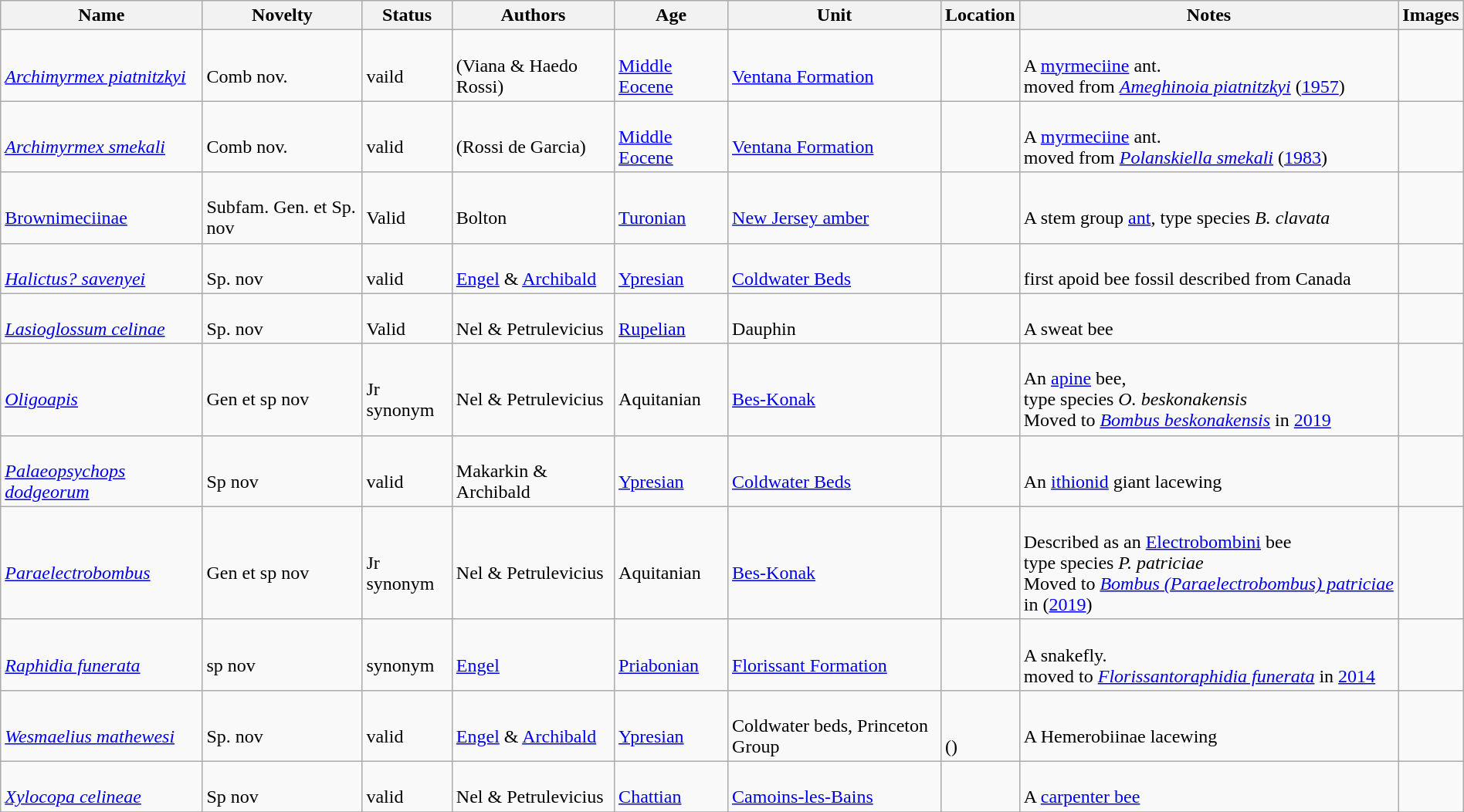<table class="wikitable sortable" align="center" width="100%">
<tr>
<th>Name</th>
<th>Novelty</th>
<th>Status</th>
<th>Authors</th>
<th>Age</th>
<th>Unit</th>
<th>Location</th>
<th>Notes</th>
<th>Images</th>
</tr>
<tr>
<td><br><em><a href='#'>Archimyrmex piatnitzkyi</a></em></td>
<td><br>Comb nov.</td>
<td><br>vaild</td>
<td><br>(Viana & Haedo Rossi)</td>
<td><br><a href='#'>Middle Eocene</a></td>
<td><br><a href='#'>Ventana Formation</a></td>
<td><br></td>
<td><br>A <a href='#'>myrmeciine</a> ant.<br>moved from <em><a href='#'>Ameghinoia piatnitzkyi</a></em> (<a href='#'>1957</a>)</td>
<td><br></td>
</tr>
<tr>
<td><br><em><a href='#'>Archimyrmex smekali</a></em></td>
<td><br>Comb nov.</td>
<td><br>valid</td>
<td><br>(Rossi de Garcia)</td>
<td><br><a href='#'>Middle Eocene</a></td>
<td><br><a href='#'>Ventana Formation</a></td>
<td><br></td>
<td><br>A <a href='#'>myrmeciine</a> ant.<br>moved from <em><a href='#'>Polanskiella smekali</a></em> (<a href='#'>1983</a>)</td>
<td></td>
</tr>
<tr>
<td><br><a href='#'>Brownimeciinae</a></td>
<td><br>Subfam. Gen. et Sp. nov</td>
<td><br>Valid</td>
<td><br>Bolton</td>
<td><br><a href='#'>Turonian</a></td>
<td><br><a href='#'>New Jersey amber</a></td>
<td><br><br></td>
<td><br>A stem group <a href='#'>ant</a>, type species <em>B. clavata</em></td>
<td><br></td>
</tr>
<tr>
<td><br><em><a href='#'>Halictus? savenyei</a></em></td>
<td><br>Sp. nov</td>
<td><br>valid</td>
<td><br><a href='#'>Engel</a> & <a href='#'>Archibald</a></td>
<td><br><a href='#'>Ypresian</a></td>
<td><br><a href='#'>Coldwater Beds</a></td>
<td><br><br>
</td>
<td><br>first apoid bee fossil described from Canada</td>
<td></td>
</tr>
<tr>
<td><br><em><a href='#'>Lasioglossum celinae</a></em></td>
<td><br>Sp. nov</td>
<td><br>Valid</td>
<td><br>Nel & Petrulevicius</td>
<td><br><a href='#'>Rupelian</a></td>
<td><br>Dauphin</td>
<td><br></td>
<td><br>A sweat bee</td>
<td><br></td>
</tr>
<tr>
<td><br><em><a href='#'>Oligoapis</a></em></td>
<td><br>Gen et sp nov</td>
<td><br>Jr synonym</td>
<td><br>Nel & Petrulevicius</td>
<td><br>Aquitanian</td>
<td><br><a href='#'>Bes-Konak</a></td>
<td><br></td>
<td><br>An <a href='#'>apine</a> bee,<br> type species <em>O. beskonakensis</em><br> Moved to <em><a href='#'>Bombus beskonakensis</a></em> in <a href='#'>2019</a></td>
<td><br></td>
</tr>
<tr>
<td><br><em><a href='#'>Palaeopsychops dodgeorum</a></em></td>
<td><br>Sp nov</td>
<td><br>valid</td>
<td><br>Makarkin & Archibald</td>
<td><br><a href='#'>Ypresian</a></td>
<td><br><a href='#'>Coldwater Beds</a></td>
<td><br><br></td>
<td><br>An <a href='#'>ithionid</a> giant lacewing</td>
<td></td>
</tr>
<tr>
<td><br><em><a href='#'>Paraelectrobombus</a></em></td>
<td><br>Gen et sp nov</td>
<td><br>Jr synonym</td>
<td><br>Nel & Petrulevicius</td>
<td><br>Aquitanian</td>
<td><br><a href='#'>Bes-Konak</a></td>
<td><br></td>
<td><br>Described as an <a href='#'>Electrobombini</a> bee<br> type species <em>P. patriciae</em><br> Moved to <em><a href='#'>Bombus (Paraelectrobombus) patriciae</a></em> in (<a href='#'>2019</a>)</td>
<td><br></td>
</tr>
<tr>
<td><br><em><a href='#'>Raphidia funerata</a></em></td>
<td><br>sp nov</td>
<td><br>synonym</td>
<td><br><a href='#'>Engel</a></td>
<td><br><a href='#'>Priabonian</a></td>
<td><br><a href='#'>Florissant Formation</a></td>
<td><br><br>
</td>
<td><br>A snakefly. <br>moved to <em><a href='#'>Florissantoraphidia funerata</a></em> in <a href='#'>2014</a></td>
<td></td>
</tr>
<tr>
<td><br><em><a href='#'>Wesmaelius mathewesi</a></em></td>
<td><br>Sp. nov</td>
<td><br>valid</td>
<td><br><a href='#'>Engel</a> & <a href='#'>Archibald</a></td>
<td><br><a href='#'>Ypresian</a></td>
<td><br>Coldwater beds, Princeton Group</td>
<td><br><br>()</td>
<td><br>A Hemerobiinae lacewing</td>
<td></td>
</tr>
<tr>
<td><br><em><a href='#'>Xylocopa celineae</a></em></td>
<td><br>Sp nov</td>
<td><br>valid</td>
<td><br>Nel & Petrulevicius</td>
<td><br><a href='#'>Chattian</a></td>
<td><br><a href='#'>Camoins-les-Bains</a></td>
<td><br></td>
<td><br>A <a href='#'>carpenter bee</a></td>
<td><br></td>
</tr>
<tr>
</tr>
</table>
